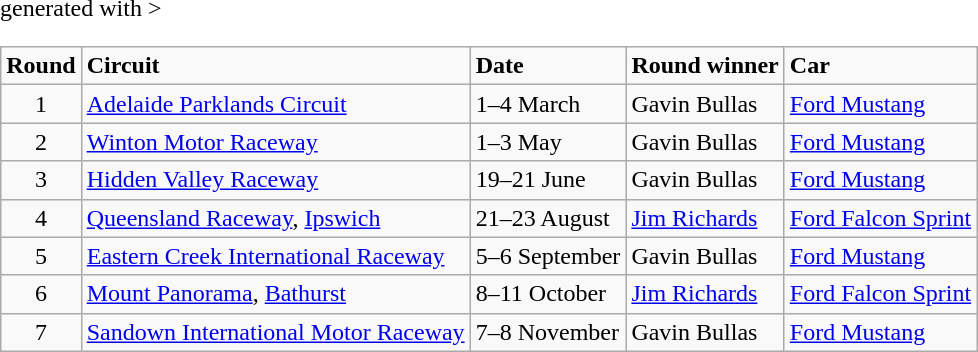<table class="wikitable" <hiddentext>generated with >
<tr style="font-weight:bold">
<td align="center">Round</td>
<td>Circuit</td>
<td>Date</td>
<td>Round winner</td>
<td>Car</td>
</tr>
<tr>
<td align="center">1</td>
<td><a href='#'>Adelaide Parklands Circuit</a></td>
<td>1–4 March</td>
<td>Gavin Bullas</td>
<td><a href='#'>Ford Mustang</a></td>
</tr>
<tr>
<td align="center">2</td>
<td><a href='#'>Winton Motor Raceway</a></td>
<td>1–3 May</td>
<td>Gavin Bullas</td>
<td><a href='#'>Ford Mustang</a></td>
</tr>
<tr>
<td align="center">3</td>
<td><a href='#'>Hidden Valley Raceway</a></td>
<td>19–21 June</td>
<td>Gavin Bullas</td>
<td><a href='#'>Ford Mustang</a></td>
</tr>
<tr>
<td align="center">4</td>
<td><a href='#'>Queensland Raceway</a>, <a href='#'>Ipswich</a></td>
<td>21–23 August</td>
<td><a href='#'>Jim Richards</a></td>
<td><a href='#'>Ford Falcon Sprint</a></td>
</tr>
<tr>
<td align="center">5</td>
<td><a href='#'>Eastern Creek International Raceway</a></td>
<td>5–6 September</td>
<td>Gavin Bullas</td>
<td><a href='#'>Ford Mustang</a></td>
</tr>
<tr>
<td align="center">6</td>
<td><a href='#'>Mount Panorama</a>, <a href='#'>Bathurst</a></td>
<td>8–11 October</td>
<td><a href='#'>Jim Richards</a></td>
<td><a href='#'>Ford Falcon Sprint</a></td>
</tr>
<tr>
<td align="center">7</td>
<td><a href='#'>Sandown International Motor Raceway</a></td>
<td>7–8 November</td>
<td>Gavin Bullas</td>
<td><a href='#'>Ford Mustang</a></td>
</tr>
</table>
